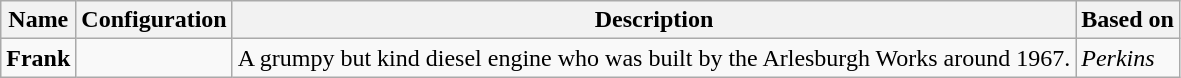<table class="wikitable">
<tr>
<th>Name</th>
<th>Configuration</th>
<th>Description</th>
<th>Based on</th>
</tr>
<tr>
<td><strong>Frank</strong></td>
<td></td>
<td>A grumpy but kind diesel engine who was built by the Arlesburgh Works around 1967.</td>
<td><em>Perkins</em></td>
</tr>
</table>
